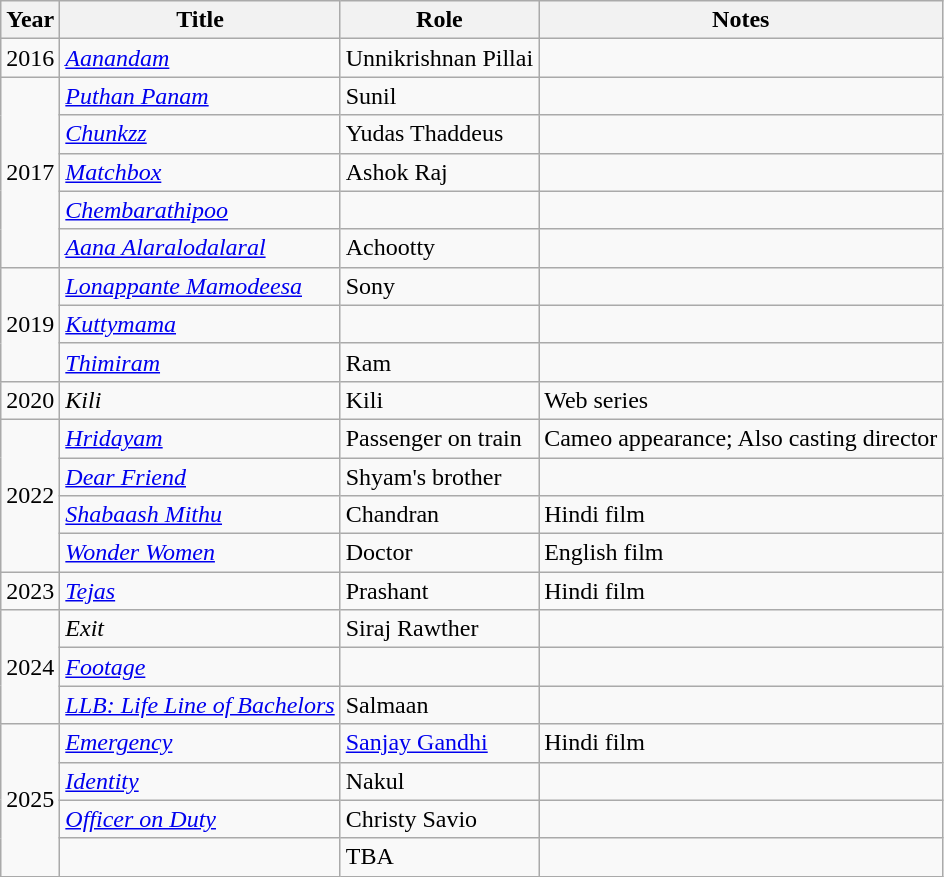<table class="wikitable sortable">
<tr>
<th>Year</th>
<th>Title</th>
<th>Role</th>
<th class="unsortable">Notes</th>
</tr>
<tr>
<td>2016</td>
<td><em><a href='#'>Aanandam</a></em></td>
<td>Unnikrishnan Pillai</td>
<td></td>
</tr>
<tr>
<td rowspan="5">2017</td>
<td><em><a href='#'>Puthan Panam</a></em></td>
<td>Sunil</td>
<td></td>
</tr>
<tr>
<td><em><a href='#'>Chunkzz</a></em></td>
<td>Yudas Thaddeus</td>
<td></td>
</tr>
<tr>
<td><em><a href='#'>Matchbox</a></em></td>
<td>Ashok Raj</td>
<td></td>
</tr>
<tr>
<td><em><a href='#'>Chembarathipoo</a></em></td>
<td></td>
<td></td>
</tr>
<tr>
<td><em><a href='#'>Aana Alaralodalaral</a></em></td>
<td>Achootty</td>
<td></td>
</tr>
<tr>
<td rowspan="3">2019</td>
<td><em><a href='#'>Lonappante Mamodeesa</a></em></td>
<td>Sony</td>
<td></td>
</tr>
<tr>
<td><em><a href='#'>Kuttymama</a></em></td>
<td></td>
<td></td>
</tr>
<tr>
<td><em><a href='#'>Thimiram</a></em></td>
<td>Ram</td>
<td></td>
</tr>
<tr>
<td>2020</td>
<td><em>Kili</em></td>
<td>Kili</td>
<td>Web series</td>
</tr>
<tr>
<td rowspan="4">2022</td>
<td><em><a href='#'>Hridayam</a></em></td>
<td>Passenger on train</td>
<td>Cameo appearance; Also casting director</td>
</tr>
<tr>
<td><a href='#'><em>Dear Friend</em></a></td>
<td>Shyam's brother</td>
<td></td>
</tr>
<tr>
<td><a href='#'><em>Shabaash Mithu</em></a></td>
<td>Chandran</td>
<td>Hindi film</td>
</tr>
<tr>
<td><a href='#'><em>Wonder Women</em></a></td>
<td>Doctor</td>
<td>English film</td>
</tr>
<tr>
<td>2023</td>
<td><a href='#'><em>Tejas</em></a></td>
<td>Prashant</td>
<td>Hindi film</td>
</tr>
<tr>
<td rowspan="3">2024</td>
<td><em>Exit</em></td>
<td>Siraj Rawther</td>
<td></td>
</tr>
<tr>
<td><a href='#'><em>Footage</em></a></td>
<td></td>
<td></td>
</tr>
<tr>
<td><a href='#'><em>LLB: Life Line of Bachelors</em></a></td>
<td>Salmaan</td>
<td></td>
</tr>
<tr>
<td rowspan="4">2025</td>
<td><a href='#'><em>Emergency</em></a></td>
<td><a href='#'>Sanjay Gandhi</a></td>
<td>Hindi film</td>
</tr>
<tr>
<td><a href='#'><em>Identity</em></a></td>
<td>Nakul</td>
<td></td>
</tr>
<tr>
<td><a href='#'><em>Officer on Duty</em></a></td>
<td>Christy Savio</td>
<td></td>
</tr>
<tr>
<td></td>
<td>TBA</td>
<td></td>
</tr>
</table>
